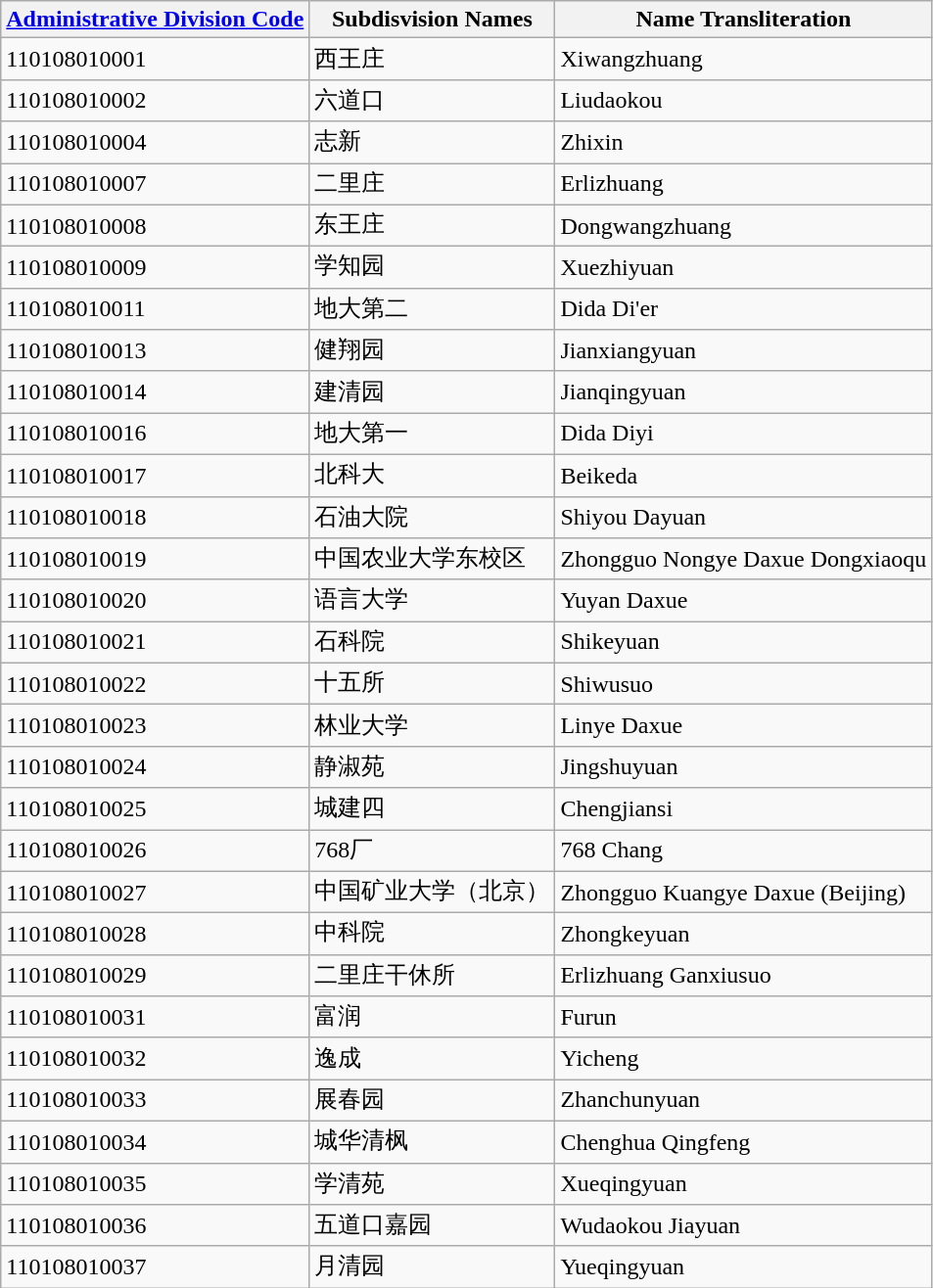<table class="wikitable sortable">
<tr>
<th><a href='#'>Administrative Division Code</a></th>
<th>Subdisvision Names</th>
<th>Name Transliteration</th>
</tr>
<tr>
<td>110108010001</td>
<td>西王庄</td>
<td>Xiwangzhuang</td>
</tr>
<tr>
<td>110108010002</td>
<td>六道口</td>
<td>Liudaokou</td>
</tr>
<tr>
<td>110108010004</td>
<td>志新</td>
<td>Zhixin</td>
</tr>
<tr>
<td>110108010007</td>
<td>二里庄</td>
<td>Erlizhuang</td>
</tr>
<tr>
<td>110108010008</td>
<td>东王庄</td>
<td>Dongwangzhuang</td>
</tr>
<tr>
<td>110108010009</td>
<td>学知园</td>
<td>Xuezhiyuan</td>
</tr>
<tr>
<td>110108010011</td>
<td>地大第二</td>
<td>Dida Di'er</td>
</tr>
<tr>
<td>110108010013</td>
<td>健翔园</td>
<td>Jianxiangyuan</td>
</tr>
<tr>
<td>110108010014</td>
<td>建清园</td>
<td>Jianqingyuan</td>
</tr>
<tr>
<td>110108010016</td>
<td>地大第一</td>
<td>Dida Diyi</td>
</tr>
<tr>
<td>110108010017</td>
<td>北科大</td>
<td>Beikeda</td>
</tr>
<tr>
<td>110108010018</td>
<td>石油大院</td>
<td>Shiyou Dayuan</td>
</tr>
<tr>
<td>110108010019</td>
<td>中国农业大学东校区</td>
<td>Zhongguo Nongye Daxue Dongxiaoqu</td>
</tr>
<tr>
<td>110108010020</td>
<td>语言大学</td>
<td>Yuyan Daxue</td>
</tr>
<tr>
<td>110108010021</td>
<td>石科院</td>
<td>Shikeyuan</td>
</tr>
<tr>
<td>110108010022</td>
<td>十五所</td>
<td>Shiwusuo</td>
</tr>
<tr>
<td>110108010023</td>
<td>林业大学</td>
<td>Linye Daxue</td>
</tr>
<tr>
<td>110108010024</td>
<td>静淑苑</td>
<td>Jingshuyuan</td>
</tr>
<tr>
<td>110108010025</td>
<td>城建四</td>
<td>Chengjiansi</td>
</tr>
<tr>
<td>110108010026</td>
<td>768厂</td>
<td>768 Chang</td>
</tr>
<tr>
<td>110108010027</td>
<td>中国矿业大学（北京）</td>
<td>Zhongguo Kuangye Daxue (Beijing)</td>
</tr>
<tr>
<td>110108010028</td>
<td>中科院</td>
<td>Zhongkeyuan</td>
</tr>
<tr>
<td>110108010029</td>
<td>二里庄干休所</td>
<td>Erlizhuang Ganxiusuo</td>
</tr>
<tr>
<td>110108010031</td>
<td>富润</td>
<td>Furun</td>
</tr>
<tr>
<td>110108010032</td>
<td>逸成</td>
<td>Yicheng</td>
</tr>
<tr>
<td>110108010033</td>
<td>展春园</td>
<td>Zhanchunyuan</td>
</tr>
<tr>
<td>110108010034</td>
<td>城华清枫</td>
<td>Chenghua Qingfeng</td>
</tr>
<tr>
<td>110108010035</td>
<td>学清苑</td>
<td>Xueqingyuan</td>
</tr>
<tr>
<td>110108010036</td>
<td>五道口嘉园</td>
<td>Wudaokou Jiayuan</td>
</tr>
<tr>
<td>110108010037</td>
<td>月清园</td>
<td>Yueqingyuan</td>
</tr>
</table>
